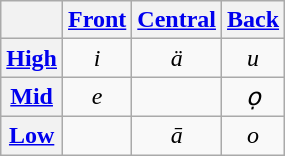<table class="wikitable" style="text-align:center;">
<tr>
<th> </th>
<th><a href='#'>Front</a></th>
<th><a href='#'>Central</a></th>
<th><a href='#'>Back</a></th>
</tr>
<tr>
<th><a href='#'>High</a></th>
<td><em>i</em> </td>
<td><em>ä</em> </td>
<td><em>u</em> </td>
</tr>
<tr>
<th><a href='#'>Mid</a></th>
<td><em>e</em> </td>
<td> </td>
<td><em>ọ</em> </td>
</tr>
<tr>
<th><a href='#'>Low</a></th>
<td> </td>
<td><em>ā</em> </td>
<td><em>o</em> </td>
</tr>
</table>
